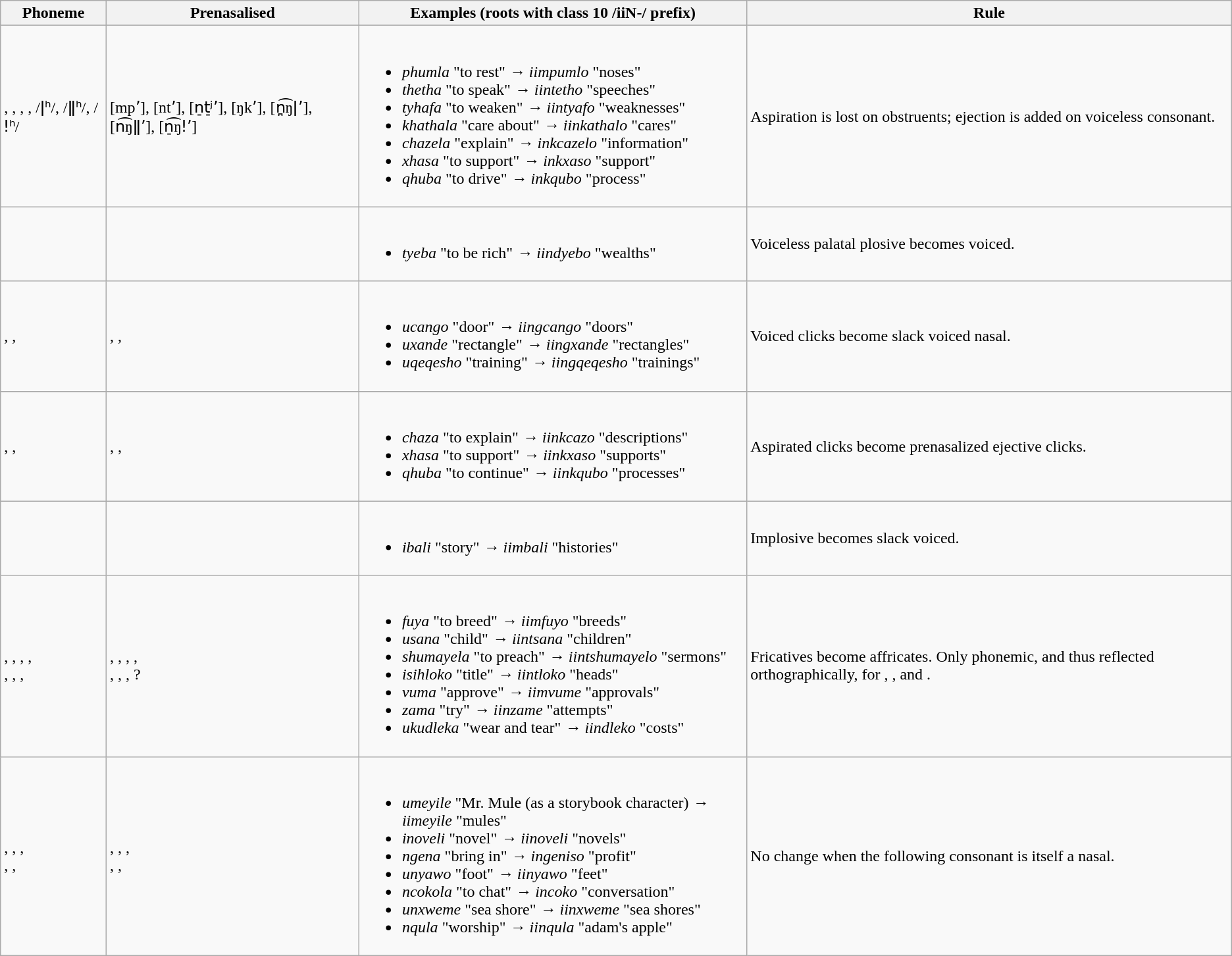<table class="wikitable">
<tr>
<th>Phoneme</th>
<th>Prenasalised</th>
<th>Examples (roots with class 10 /iiN-/ prefix)</th>
<th>Rule</th>
</tr>
<tr>
<td>, , , , /ǀʰ/, /ǁʰ/, /ǃʰ/</td>
<td>[mpʼ], [ntʼ], [n̠t̠ʲʼ], [ŋkʼ], [n̪͡ŋǀʼ], [n͡ŋǁʼ], [n̠͡ŋǃʼ]</td>
<td><br><ul><li><em>phumla</em> "to rest" <em>→ iimpumlo</em> "noses"</li><li><em>thetha</em> "to speak" <em>→ iintetho</em> "speeches"</li><li><em>tyhafa</em> "to weaken" <em>→ iintyafo</em> "weaknesses"</li><li><em>khathala</em> "care about" <em>→ iinkathalo</em> "cares"</li><li><em>chazela</em> "explain" <em>→ inkcazelo</em> "information"</li><li><em>xhasa</em> "to support" <em>→ inkxaso</em> "support"</li><li><em>qhuba</em> "to drive" <em>→ inkqubo</em> "process"</li></ul></td>
<td>Aspiration is lost on obstruents; ejection is added on voiceless consonant.</td>
</tr>
<tr>
<td></td>
<td></td>
<td><br><ul><li><em>tyeba</em> "to be rich" <em>→ iindyebo</em> "wealths"</li></ul></td>
<td>Voiceless palatal plosive becomes voiced.</td>
</tr>
<tr>
<td>, , </td>
<td>, , </td>
<td><br><ul><li><em>ucango</em> "door" <em>→ iingcango</em> "doors"</li><li><em>uxande</em> "rectangle" <em>→ iingxande</em> "rectangles"</li><li><em>uqeqesho</em> "training" <em>→ iingqeqesho</em> "trainings"</li></ul></td>
<td>Voiced clicks become slack voiced nasal.</td>
</tr>
<tr>
<td>, , </td>
<td>, , </td>
<td><br><ul><li><em>chaza</em> "to explain" <em>→ iinkcazo</em> "descriptions"</li><li><em>xhasa</em> "to support" <em>→ iinkxaso</em> "supports"</li><li><em>qhuba</em> "to continue" <em>→ iinkqubo</em> "processes"</li></ul></td>
<td>Aspirated clicks become prenasalized ejective clicks.</td>
</tr>
<tr>
<td></td>
<td></td>
<td><br><ul><li><em>ibali</em> "story" <em>→ iimbali</em> "histories"</li></ul></td>
<td>Implosive becomes slack voiced.</td>
</tr>
<tr>
<td>, , , , <br>, , , </td>
<td>, , , , <br>, , , ?</td>
<td><br><ul><li><em>fuya</em> "to breed" <em>→ iimfuyo</em> "breeds"</li><li><em>usana</em> "child" <em>→ iintsana</em> "children"</li><li><em>shumayela</em> "to preach" <em>→ iintshumayelo</em> "sermons"</li><li><em>isihloko</em> "title" <em>→ iintloko</em> "heads"</li><li><em>vuma</em> "approve" <em>→ iimvume</em> "approvals"</li><li><em>zama</em> "try" <em>→ iinzame</em> "attempts"</li><li><em>ukudleka</em> "wear and tear" <em>→ iindleko</em> "costs"</li></ul></td>
<td>Fricatives become affricates. Only phonemic, and thus reflected orthographically, for , ,  and .</td>
</tr>
<tr>
<td>, , , <br>, , </td>
<td>, , , <br>, , </td>
<td><br><ul><li><em>umeyile</em> "Mr. Mule (as a storybook character) <em>→ iimeyile</em> "mules"</li><li><em>inoveli</em> "novel" <em>→ iinoveli</em> "novels"</li><li><em>ngena</em> "bring in" <em>→ ingeniso</em> "profit"</li><li><em>unyawo</em> "foot" <em>→ iinyawo</em> "feet"</li><li><em>ncokola</em> "to chat" <em>→ incoko</em> "conversation"</li><li><em>unxweme</em> "sea shore" <em>→ iinxweme</em> "sea shores"</li><li><em>nqula</em> "worship" <em>→ iinqula</em> "adam's apple"</li></ul></td>
<td>No change when the following consonant is itself a nasal.</td>
</tr>
</table>
